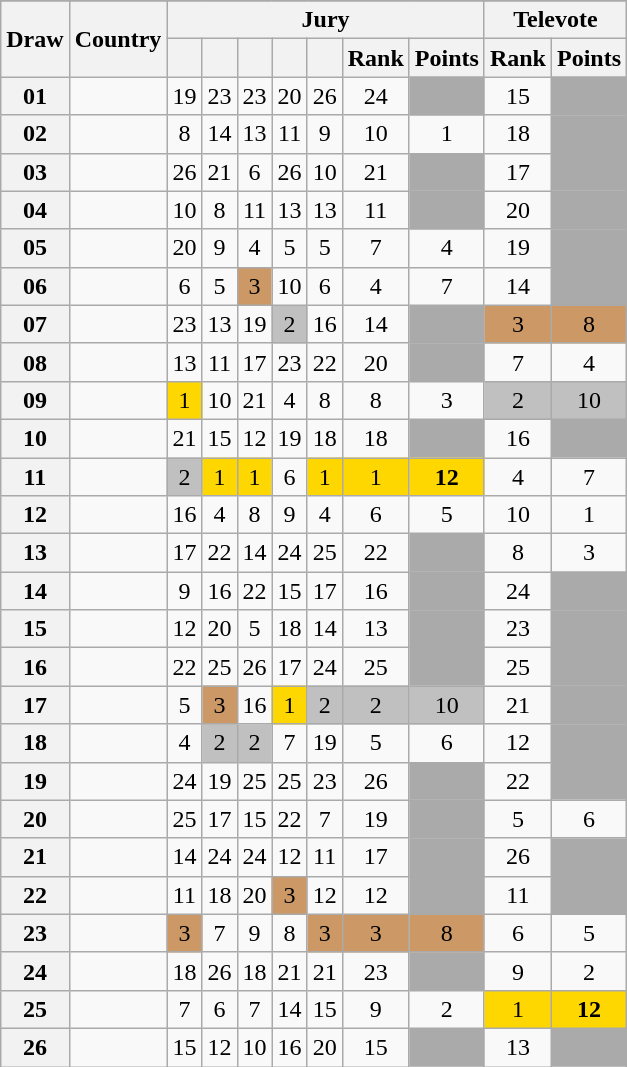<table class="sortable wikitable collapsible plainrowheaders" style="text-align:center;">
<tr>
</tr>
<tr>
<th scope="col" rowspan="2">Draw</th>
<th scope="col" rowspan="2">Country</th>
<th scope="col" colspan="7">Jury</th>
<th scope="col" colspan="2">Televote</th>
</tr>
<tr>
<th scope="col"><small></small></th>
<th scope="col"><small></small></th>
<th scope="col"><small></small></th>
<th scope="col"><small></small></th>
<th scope="col"><small></small></th>
<th scope="col">Rank</th>
<th scope="col">Points</th>
<th scope="col">Rank</th>
<th scope="col">Points</th>
</tr>
<tr>
<th scope="row" style="text-align:center;">01</th>
<td style="text-align:left;"></td>
<td>19</td>
<td>23</td>
<td>23</td>
<td>20</td>
<td>26</td>
<td>24</td>
<td style="background:#AAAAAA;"></td>
<td>15</td>
<td style="background:#AAAAAA;"></td>
</tr>
<tr>
<th scope="row" style="text-align:center;">02</th>
<td style="text-align:left;"></td>
<td>8</td>
<td>14</td>
<td>13</td>
<td>11</td>
<td>9</td>
<td>10</td>
<td>1</td>
<td>18</td>
<td style="background:#AAAAAA;"></td>
</tr>
<tr>
<th scope="row" style="text-align:center;">03</th>
<td style="text-align:left;"></td>
<td>26</td>
<td>21</td>
<td>6</td>
<td>26</td>
<td>10</td>
<td>21</td>
<td style="background:#AAAAAA;"></td>
<td>17</td>
<td style="background:#AAAAAA;"></td>
</tr>
<tr>
<th scope="row" style="text-align:center;">04</th>
<td style="text-align:left;"></td>
<td>10</td>
<td>8</td>
<td>11</td>
<td>13</td>
<td>13</td>
<td>11</td>
<td style="background:#AAAAAA;"></td>
<td>20</td>
<td style="background:#AAAAAA;"></td>
</tr>
<tr>
<th scope="row" style="text-align:center;">05</th>
<td style="text-align:left;"></td>
<td>20</td>
<td>9</td>
<td>4</td>
<td>5</td>
<td>5</td>
<td>7</td>
<td>4</td>
<td>19</td>
<td style="background:#AAAAAA;"></td>
</tr>
<tr>
<th scope="row" style="text-align:center;">06</th>
<td style="text-align:left;"></td>
<td>6</td>
<td>5</td>
<td style="background:#CC9966;">3</td>
<td>10</td>
<td>6</td>
<td>4</td>
<td>7</td>
<td>14</td>
<td style="background:#AAAAAA;"></td>
</tr>
<tr>
<th scope="row" style="text-align:center;">07</th>
<td style="text-align:left;"></td>
<td>23</td>
<td>13</td>
<td>19</td>
<td style="background:silver;">2</td>
<td>16</td>
<td>14</td>
<td style="background:#AAAAAA;"></td>
<td style="background:#CC9966;">3</td>
<td style="background:#CC9966;">8</td>
</tr>
<tr>
<th scope="row" style="text-align:center;">08</th>
<td style="text-align:left;"></td>
<td>13</td>
<td>11</td>
<td>17</td>
<td>23</td>
<td>22</td>
<td>20</td>
<td style="background:#AAAAAA;"></td>
<td>7</td>
<td>4</td>
</tr>
<tr>
<th scope="row" style="text-align:center;">09</th>
<td style="text-align:left;"></td>
<td style="background:gold;">1</td>
<td>10</td>
<td>21</td>
<td>4</td>
<td>8</td>
<td>8</td>
<td>3</td>
<td style="background:silver;">2</td>
<td style="background:silver;">10</td>
</tr>
<tr>
<th scope="row" style="text-align:center;">10</th>
<td style="text-align:left;"></td>
<td>21</td>
<td>15</td>
<td>12</td>
<td>19</td>
<td>18</td>
<td>18</td>
<td style="background:#AAAAAA;"></td>
<td>16</td>
<td style="background:#AAAAAA;"></td>
</tr>
<tr>
<th scope="row" style="text-align:center;">11</th>
<td style="text-align:left;"></td>
<td style="background:silver;">2</td>
<td style="background:gold;">1</td>
<td style="background:gold;">1</td>
<td>6</td>
<td style="background:gold;">1</td>
<td style="background:gold;">1</td>
<td style="background:gold;"><strong>12</strong></td>
<td>4</td>
<td>7</td>
</tr>
<tr>
<th scope="row" style="text-align:center;">12</th>
<td style="text-align:left;"></td>
<td>16</td>
<td>4</td>
<td>8</td>
<td>9</td>
<td>4</td>
<td>6</td>
<td>5</td>
<td>10</td>
<td>1</td>
</tr>
<tr>
<th scope="row" style="text-align:center;">13</th>
<td style="text-align:left;"></td>
<td>17</td>
<td>22</td>
<td>14</td>
<td>24</td>
<td>25</td>
<td>22</td>
<td style="background:#AAAAAA;"></td>
<td>8</td>
<td>3</td>
</tr>
<tr>
<th scope="row" style="text-align:center;">14</th>
<td style="text-align:left;"></td>
<td>9</td>
<td>16</td>
<td>22</td>
<td>15</td>
<td>17</td>
<td>16</td>
<td style="background:#AAAAAA;"></td>
<td>24</td>
<td style="background:#AAAAAA;"></td>
</tr>
<tr>
<th scope="row" style="text-align:center;">15</th>
<td style="text-align:left;"></td>
<td>12</td>
<td>20</td>
<td>5</td>
<td>18</td>
<td>14</td>
<td>13</td>
<td style="background:#AAAAAA;"></td>
<td>23</td>
<td style="background:#AAAAAA;"></td>
</tr>
<tr>
<th scope="row" style="text-align:center;">16</th>
<td style="text-align:left;"></td>
<td>22</td>
<td>25</td>
<td>26</td>
<td>17</td>
<td>24</td>
<td>25</td>
<td style="background:#AAAAAA;"></td>
<td>25</td>
<td style="background:#AAAAAA;"></td>
</tr>
<tr>
<th scope="row" style="text-align:center;">17</th>
<td style="text-align:left;"></td>
<td>5</td>
<td style="background:#CC9966;">3</td>
<td>16</td>
<td style="background:gold;">1</td>
<td style="background:silver;">2</td>
<td style="background:silver;">2</td>
<td style="background:silver;">10</td>
<td>21</td>
<td style="background:#AAAAAA;"></td>
</tr>
<tr>
<th scope="row" style="text-align:center;">18</th>
<td style="text-align:left;"></td>
<td>4</td>
<td style="background:silver;">2</td>
<td style="background:silver;">2</td>
<td>7</td>
<td>19</td>
<td>5</td>
<td>6</td>
<td>12</td>
<td style="background:#AAAAAA;"></td>
</tr>
<tr>
<th scope="row" style="text-align:center;">19</th>
<td style="text-align:left;"></td>
<td>24</td>
<td>19</td>
<td>25</td>
<td>25</td>
<td>23</td>
<td>26</td>
<td style="background:#AAAAAA;"></td>
<td>22</td>
<td style="background:#AAAAAA;"></td>
</tr>
<tr>
<th scope="row" style="text-align:center;">20</th>
<td style="text-align:left;"></td>
<td>25</td>
<td>17</td>
<td>15</td>
<td>22</td>
<td>7</td>
<td>19</td>
<td style="background:#AAAAAA;"></td>
<td>5</td>
<td>6</td>
</tr>
<tr>
<th scope="row" style="text-align:center;">21</th>
<td style="text-align:left;"></td>
<td>14</td>
<td>24</td>
<td>24</td>
<td>12</td>
<td>11</td>
<td>17</td>
<td style="background:#AAAAAA;"></td>
<td>26</td>
<td style="background:#AAAAAA;"></td>
</tr>
<tr>
<th scope="row" style="text-align:center;">22</th>
<td style="text-align:left;"></td>
<td>11</td>
<td>18</td>
<td>20</td>
<td style="background:#CC9966;">3</td>
<td>12</td>
<td>12</td>
<td style="background:#AAAAAA;"></td>
<td>11</td>
<td style="background:#AAAAAA;"></td>
</tr>
<tr>
<th scope="row" style="text-align:center;">23</th>
<td style="text-align:left;"></td>
<td style="background:#CC9966;">3</td>
<td>7</td>
<td>9</td>
<td>8</td>
<td style="background:#CC9966;">3</td>
<td style="background:#CC9966;">3</td>
<td style="background:#CC9966;">8</td>
<td>6</td>
<td>5</td>
</tr>
<tr>
<th scope="row" style="text-align:center;">24</th>
<td style="text-align:left;"></td>
<td>18</td>
<td>26</td>
<td>18</td>
<td>21</td>
<td>21</td>
<td>23</td>
<td style="background:#AAAAAA;"></td>
<td>9</td>
<td>2</td>
</tr>
<tr>
<th scope="row" style="text-align:center;">25</th>
<td style="text-align:left;"></td>
<td>7</td>
<td>6</td>
<td>7</td>
<td>14</td>
<td>15</td>
<td>9</td>
<td>2</td>
<td style="background:gold;">1</td>
<td style="background:gold;"><strong>12</strong></td>
</tr>
<tr>
<th scope="row" style="text-align:center;">26</th>
<td style="text-align:left;"></td>
<td>15</td>
<td>12</td>
<td>10</td>
<td>16</td>
<td>20</td>
<td>15</td>
<td style="background:#AAAAAA;"></td>
<td>13</td>
<td style="background:#AAAAAA;"></td>
</tr>
</table>
